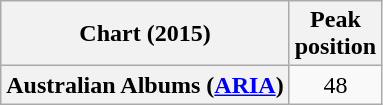<table class="wikitable sortable plainrowheaders" style="text-align:center">
<tr>
<th>Chart (2015)</th>
<th>Peak<br>position</th>
</tr>
<tr>
<th scope="row">Australian Albums (<a href='#'>ARIA</a>)</th>
<td align="center">48</td>
</tr>
</table>
